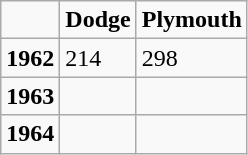<table class="wikitable">
<tr>
<td></td>
<td><strong>Dodge</strong></td>
<td><strong>Plymouth</strong></td>
</tr>
<tr>
<td><strong>1962</strong></td>
<td>214</td>
<td>298</td>
</tr>
<tr>
<td><strong>1963</strong></td>
<td></td>
<td></td>
</tr>
<tr>
<td><strong>1964</strong></td>
<td></td>
<td></td>
</tr>
</table>
